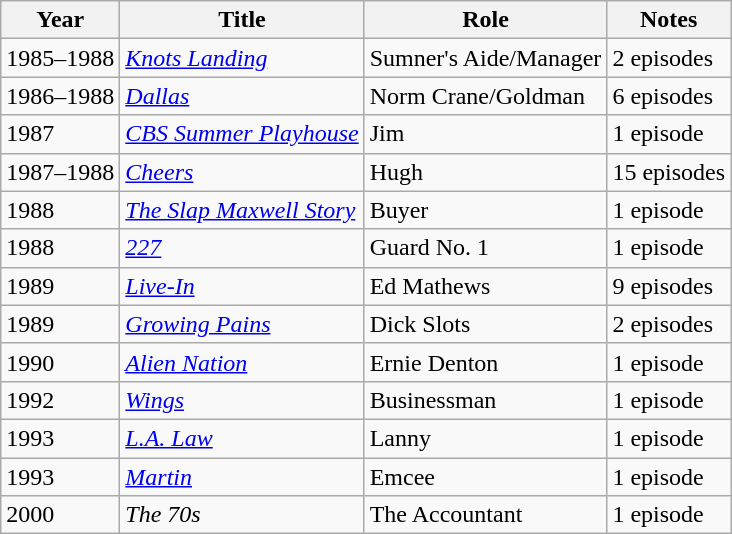<table class="wikitable">
<tr>
<th>Year</th>
<th>Title</th>
<th>Role</th>
<th>Notes</th>
</tr>
<tr>
<td>1985–1988</td>
<td><em><a href='#'>Knots Landing</a></em></td>
<td>Sumner's Aide/Manager</td>
<td>2 episodes</td>
</tr>
<tr>
<td>1986–1988</td>
<td><em><a href='#'>Dallas</a></em></td>
<td>Norm Crane/Goldman</td>
<td>6 episodes</td>
</tr>
<tr>
<td>1987</td>
<td><em><a href='#'>CBS Summer Playhouse</a></em></td>
<td>Jim</td>
<td>1 episode</td>
</tr>
<tr>
<td>1987–1988</td>
<td><em><a href='#'>Cheers</a></em></td>
<td>Hugh</td>
<td>15 episodes</td>
</tr>
<tr>
<td>1988</td>
<td><em><a href='#'>The Slap Maxwell Story</a></em></td>
<td>Buyer</td>
<td>1 episode</td>
</tr>
<tr>
<td>1988</td>
<td><em><a href='#'>227</a></em></td>
<td>Guard No. 1</td>
<td>1 episode</td>
</tr>
<tr>
<td>1989</td>
<td><em><a href='#'>Live-In</a></em></td>
<td>Ed Mathews</td>
<td>9 episodes</td>
</tr>
<tr>
<td>1989</td>
<td><em><a href='#'>Growing Pains</a></em></td>
<td>Dick Slots</td>
<td>2 episodes</td>
</tr>
<tr>
<td>1990</td>
<td><em><a href='#'>Alien Nation</a></em></td>
<td>Ernie Denton</td>
<td>1 episode</td>
</tr>
<tr>
<td>1992</td>
<td><em><a href='#'>Wings</a></em></td>
<td>Businessman</td>
<td>1 episode</td>
</tr>
<tr>
<td>1993</td>
<td><em><a href='#'>L.A. Law</a></em></td>
<td>Lanny</td>
<td>1 episode</td>
</tr>
<tr>
<td>1993</td>
<td><em><a href='#'>Martin</a></em></td>
<td>Emcee</td>
<td>1 episode</td>
</tr>
<tr>
<td>2000</td>
<td><em>The 70s</em></td>
<td>The Accountant</td>
<td>1 episode</td>
</tr>
</table>
